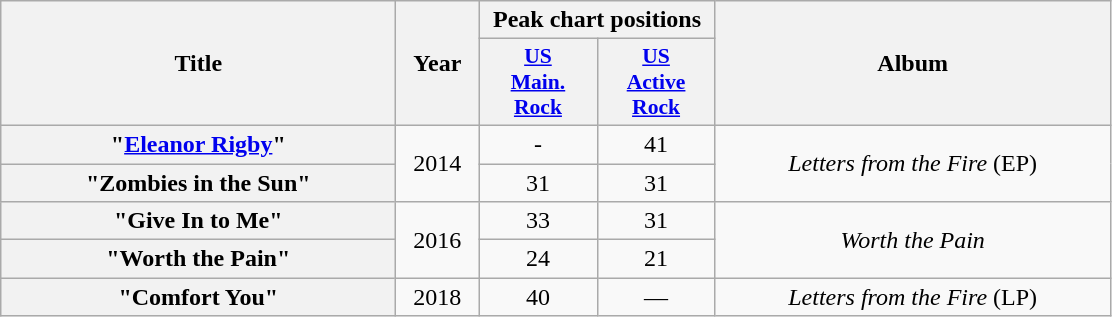<table class="wikitable plainrowheaders" style="text-align:center;">
<tr>
<th rowspan="2" scope="col" style="width:16em;">Title</th>
<th rowspan="2" scope="col" style="width:3em;">Year</th>
<th colspan="2" scope="col">Peak chart positions</th>
<th rowspan="2" scope="col" style="width:16em;">Album</th>
</tr>
<tr>
<th style="width:5em; font-size:90%;"><a href='#'>US<br>Main.<br>Rock</a><br></th>
<th style="width:5em; font-size:90%;"><a href='#'>US<br>Active<br>Rock</a><br></th>
</tr>
<tr>
<th scope="row">"<a href='#'>Eleanor Rigby</a>"</th>
<td rowspan="2">2014</td>
<td>-</td>
<td>41</td>
<td rowspan="2"><em>Letters from the Fire</em> (EP)</td>
</tr>
<tr>
<th scope="row">"Zombies in the Sun"</th>
<td>31</td>
<td>31</td>
</tr>
<tr>
<th scope="row">"Give In to Me"</th>
<td rowspan="2">2016</td>
<td>33</td>
<td>31</td>
<td rowspan="2"><em>Worth the Pain</em></td>
</tr>
<tr>
<th scope="row">"Worth the Pain"</th>
<td>24</td>
<td>21</td>
</tr>
<tr>
<th scope="row">"Comfort You"</th>
<td>2018</td>
<td>40</td>
<td>—</td>
<td><em>Letters from the Fire</em> (LP)</td>
</tr>
</table>
